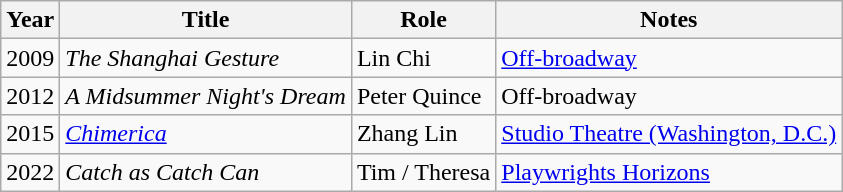<table class="wikitable">
<tr>
<th>Year</th>
<th>Title</th>
<th>Role</th>
<th>Notes</th>
</tr>
<tr>
<td>2009</td>
<td><em>The Shanghai Gesture</em></td>
<td>Lin Chi</td>
<td><a href='#'>Off-broadway</a></td>
</tr>
<tr>
<td>2012</td>
<td><em>A Midsummer Night's Dream</em></td>
<td>Peter Quince</td>
<td>Off-broadway</td>
</tr>
<tr>
<td>2015</td>
<td><em><a href='#'>Chimerica</a></em></td>
<td>Zhang Lin</td>
<td><a href='#'>Studio Theatre (Washington, D.C.)</a></td>
</tr>
<tr>
<td>2022</td>
<td><em>Catch as Catch Can</em></td>
<td>Tim / Theresa</td>
<td><a href='#'>Playwrights Horizons</a></td>
</tr>
</table>
